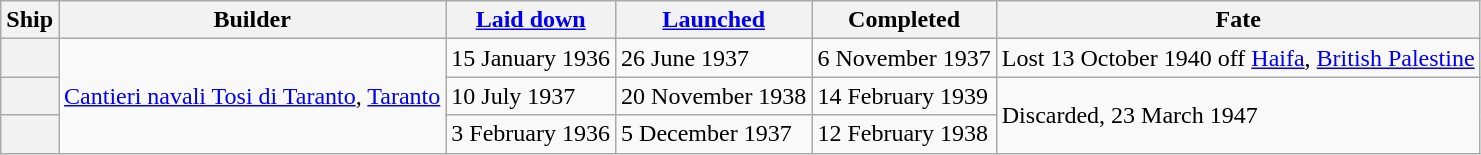<table class="wikitable plainrowheaders">
<tr>
<th scope="col">Ship</th>
<th scope="col">Builder</th>
<th scope="col"><a href='#'>Laid down</a></th>
<th scope="col"><a href='#'>Launched</a></th>
<th scope="col">Completed</th>
<th scope="col">Fate</th>
</tr>
<tr>
<th scope="row"></th>
<td rowspan=3><a href='#'>Cantieri navali Tosi di Taranto</a>, <a href='#'>Taranto</a></td>
<td>15 January 1936</td>
<td>26 June 1937</td>
<td>6 November 1937</td>
<td>Lost 13 October 1940 off <a href='#'>Haifa</a>, <a href='#'>British Palestine</a></td>
</tr>
<tr>
<th scope="row"></th>
<td>10 July 1937</td>
<td>20 November 1938</td>
<td>14 February 1939</td>
<td rowspan=2>Discarded, 23 March 1947</td>
</tr>
<tr>
<th scope="row"></th>
<td>3 February 1936</td>
<td>5 December 1937</td>
<td>12 February 1938</td>
</tr>
</table>
